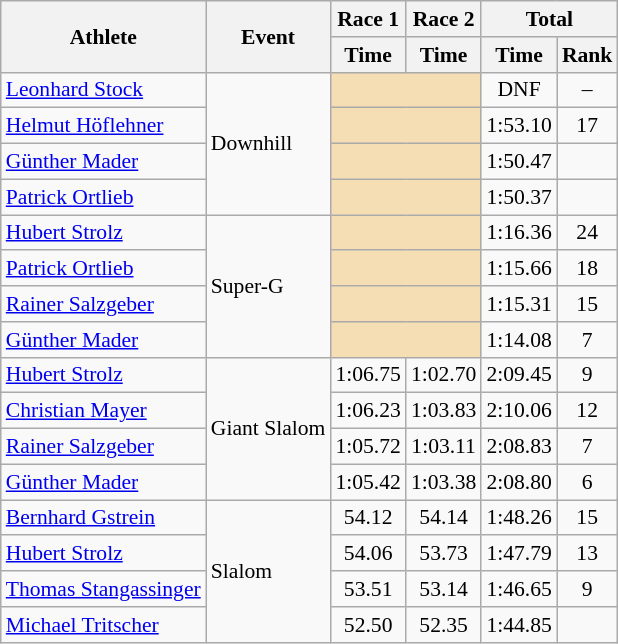<table class="wikitable" style="font-size:90%">
<tr>
<th rowspan="2">Athlete</th>
<th rowspan="2">Event</th>
<th>Race 1</th>
<th>Race 2</th>
<th colspan="2">Total</th>
</tr>
<tr>
<th>Time</th>
<th>Time</th>
<th>Time</th>
<th>Rank</th>
</tr>
<tr>
<td><a href='#'>Leonhard Stock</a></td>
<td rowspan="4">Downhill</td>
<td colspan="2" bgcolor="wheat"></td>
<td align="center">DNF</td>
<td align="center">–</td>
</tr>
<tr>
<td><a href='#'>Helmut Höflehner</a></td>
<td colspan="2" bgcolor="wheat"></td>
<td align="center">1:53.10</td>
<td align="center">17</td>
</tr>
<tr>
<td><a href='#'>Günther Mader</a></td>
<td colspan="2" bgcolor="wheat"></td>
<td align="center">1:50.47</td>
<td align="center"></td>
</tr>
<tr>
<td><a href='#'>Patrick Ortlieb</a></td>
<td colspan="2" bgcolor="wheat"></td>
<td align="center">1:50.37</td>
<td align="center"></td>
</tr>
<tr>
<td><a href='#'>Hubert Strolz</a></td>
<td rowspan="4">Super-G</td>
<td colspan="2" bgcolor="wheat"></td>
<td align="center">1:16.36</td>
<td align="center">24</td>
</tr>
<tr>
<td><a href='#'>Patrick Ortlieb</a></td>
<td colspan="2" bgcolor="wheat"></td>
<td align="center">1:15.66</td>
<td align="center">18</td>
</tr>
<tr>
<td><a href='#'>Rainer Salzgeber</a></td>
<td colspan="2" bgcolor="wheat"></td>
<td align="center">1:15.31</td>
<td align="center">15</td>
</tr>
<tr>
<td><a href='#'>Günther Mader</a></td>
<td colspan="2" bgcolor="wheat"></td>
<td align="center">1:14.08</td>
<td align="center">7</td>
</tr>
<tr>
<td><a href='#'>Hubert Strolz</a></td>
<td rowspan="4">Giant Slalom</td>
<td align="center">1:06.75</td>
<td align="center">1:02.70</td>
<td align="center">2:09.45</td>
<td align="center">9</td>
</tr>
<tr>
<td><a href='#'>Christian Mayer</a></td>
<td align="center">1:06.23</td>
<td align="center">1:03.83</td>
<td align="center">2:10.06</td>
<td align="center">12</td>
</tr>
<tr>
<td><a href='#'>Rainer Salzgeber</a></td>
<td align="center">1:05.72</td>
<td align="center">1:03.11</td>
<td align="center">2:08.83</td>
<td align="center">7</td>
</tr>
<tr>
<td><a href='#'>Günther Mader</a></td>
<td align="center">1:05.42</td>
<td align="center">1:03.38</td>
<td align="center">2:08.80</td>
<td align="center">6</td>
</tr>
<tr>
<td><a href='#'>Bernhard Gstrein</a></td>
<td rowspan="4">Slalom</td>
<td align="center">54.12</td>
<td align="center">54.14</td>
<td align="center">1:48.26</td>
<td align="center">15</td>
</tr>
<tr>
<td><a href='#'>Hubert Strolz</a></td>
<td align="center">54.06</td>
<td align="center">53.73</td>
<td align="center">1:47.79</td>
<td align="center">13</td>
</tr>
<tr>
<td><a href='#'>Thomas Stangassinger</a></td>
<td align="center">53.51</td>
<td align="center">53.14</td>
<td align="center">1:46.65</td>
<td align="center">9</td>
</tr>
<tr>
<td><a href='#'>Michael Tritscher</a></td>
<td align="center">52.50</td>
<td align="center">52.35</td>
<td align="center">1:44.85</td>
<td align="center"></td>
</tr>
</table>
